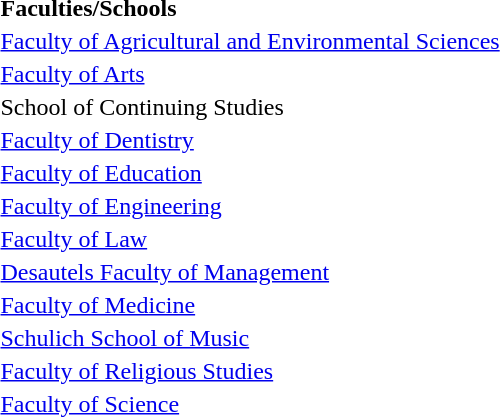<table class="toccolours" ; margin-left:1em; font-size:90%; line-height:1.4em; width:280px;">
<tr>
<td><strong>Faculties/Schools</strong></td>
</tr>
<tr>
<td><a href='#'>Faculty of Agricultural and Environmental Sciences</a></td>
</tr>
<tr>
<td><a href='#'>Faculty of Arts</a></td>
</tr>
<tr>
<td>School of Continuing Studies</td>
</tr>
<tr>
<td><a href='#'>Faculty of Dentistry</a></td>
</tr>
<tr>
<td><a href='#'>Faculty of Education</a></td>
</tr>
<tr>
<td><a href='#'>Faculty of Engineering</a></td>
</tr>
<tr>
<td><a href='#'>Faculty of Law</a></td>
</tr>
<tr>
<td><a href='#'>Desautels Faculty of Management</a></td>
</tr>
<tr>
<td><a href='#'>Faculty of Medicine</a></td>
</tr>
<tr>
<td><a href='#'>Schulich School of Music</a></td>
</tr>
<tr>
<td><a href='#'>Faculty of Religious Studies</a></td>
</tr>
<tr>
<td><a href='#'>Faculty of Science</a></td>
</tr>
</table>
